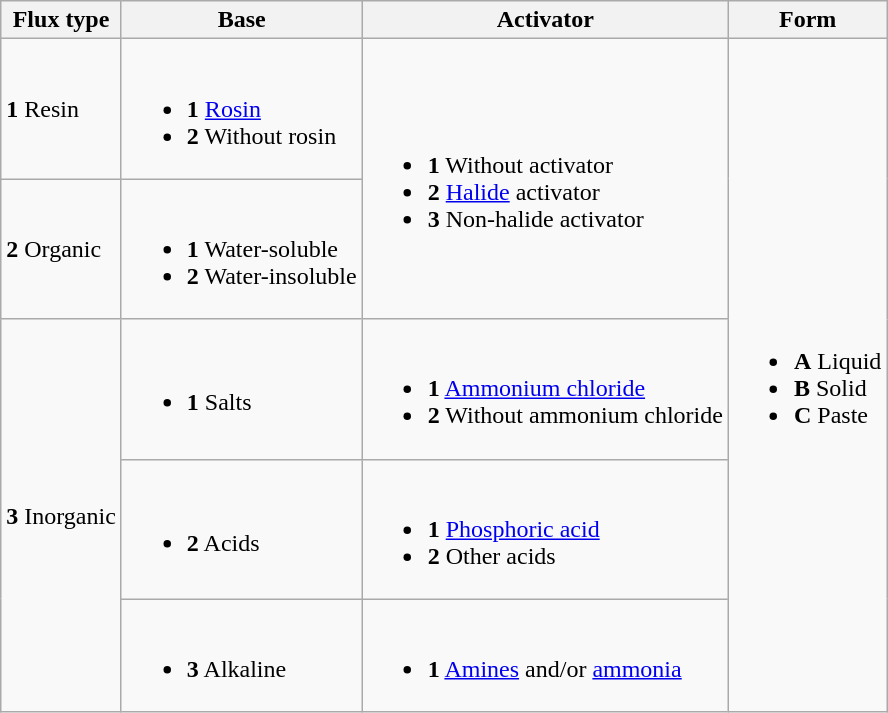<table class="wikitable">
<tr>
<th>Flux type</th>
<th>Base</th>
<th>Activator</th>
<th>Form</th>
</tr>
<tr>
<td><strong>1</strong> Resin</td>
<td><br><ul><li><strong>1</strong> <a href='#'>Rosin</a></li><li><strong>2</strong> Without rosin</li></ul></td>
<td rowspan="2"><br><ul><li><strong>1</strong> Without activator</li><li><strong>2</strong> <a href='#'>Halide</a> activator</li><li><strong>3</strong> Non-halide activator</li></ul></td>
<td rowspan="5"><br><ul><li><strong>A</strong> Liquid</li><li><strong>B</strong> Solid</li><li><strong>C</strong> Paste</li></ul></td>
</tr>
<tr>
<td><strong>2</strong> Organic</td>
<td><br><ul><li><strong>1</strong> Water-soluble</li><li><strong>2</strong> Water-insoluble</li></ul></td>
</tr>
<tr>
<td rowspan="3"><strong>3</strong> Inorganic</td>
<td><br><ul><li><strong>1</strong> Salts</li></ul></td>
<td><br><ul><li><strong>1</strong> <a href='#'>Ammonium chloride</a></li><li><strong>2</strong> Without ammonium chloride</li></ul></td>
</tr>
<tr>
<td><br><ul><li><strong>2</strong> Acids</li></ul></td>
<td><br><ul><li><strong>1</strong> <a href='#'>Phosphoric acid</a></li><li><strong>2</strong> Other acids</li></ul></td>
</tr>
<tr>
<td><br><ul><li><strong>3</strong> Alkaline</li></ul></td>
<td><br><ul><li><strong>1</strong> <a href='#'>Amines</a> and/or <a href='#'>ammonia</a></li></ul></td>
</tr>
</table>
